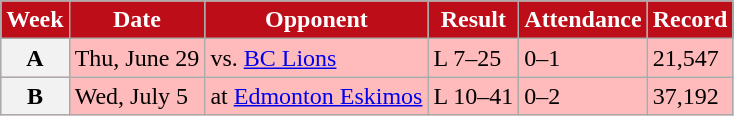<table class="wikitable sortable">
<tr>
<th style="background:#bd0d18;color:#FFFFFF;">Week</th>
<th style="background:#bd0d18;color:#FFFFFF;">Date</th>
<th style="background:#bd0d18;color:#FFFFFF;">Opponent</th>
<th style="background:#bd0d18;color:#FFFFFF;">Result</th>
<th style="background:#bd0d18;color:#FFFFFF;">Attendance</th>
<th style="background:#bd0d18;color:#FFFFFF;">Record</th>
</tr>
<tr style="background:#ffbbbb">
<th>A</th>
<td>Thu, June 29</td>
<td>vs. <a href='#'>BC Lions</a></td>
<td>L 7–25</td>
<td>0–1</td>
<td>21,547</td>
</tr>
<tr style="background:#ffbbbb">
<th>B</th>
<td>Wed, July 5</td>
<td>at <a href='#'>Edmonton Eskimos</a></td>
<td>L 10–41</td>
<td>0–2</td>
<td>37,192</td>
</tr>
</table>
